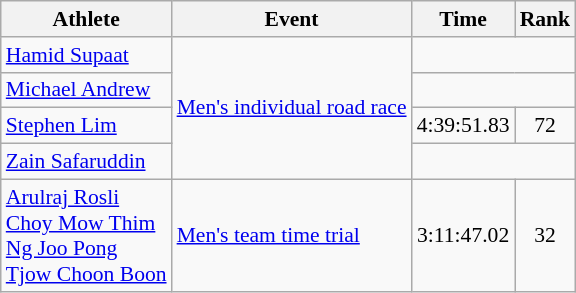<table class=wikitable style="font-size:90%;">
<tr>
<th>Athlete</th>
<th>Event</th>
<th>Time</th>
<th>Rank</th>
</tr>
<tr align=center>
<td align=left><a href='#'>Hamid Supaat</a></td>
<td align=left rowspan=4><a href='#'>Men's individual road race</a></td>
<td colspan=2></td>
</tr>
<tr align=center>
<td align=left><a href='#'>Michael Andrew</a></td>
<td colspan=2></td>
</tr>
<tr align=center>
<td align=left><a href='#'>Stephen Lim</a></td>
<td>4:39:51.83</td>
<td>72</td>
</tr>
<tr align=center>
<td align=left><a href='#'>Zain Safaruddin</a></td>
<td colspan=2></td>
</tr>
<tr align=center>
<td align=left><a href='#'>Arulraj Rosli</a><br><a href='#'>Choy Mow Thim</a><br><a href='#'>Ng Joo Pong</a><br><a href='#'>Tjow Choon Boon</a></td>
<td align=left><a href='#'>Men's team time trial</a></td>
<td>3:11:47.02</td>
<td>32</td>
</tr>
</table>
